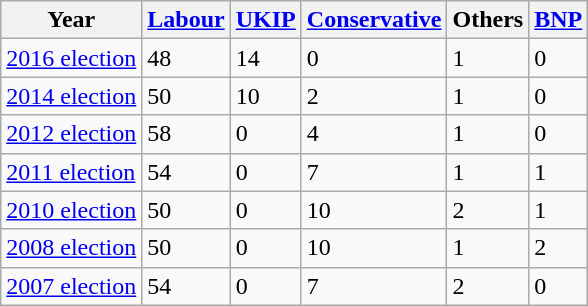<table class="wikitable">
<tr>
<th>Year</th>
<th><a href='#'>Labour</a></th>
<th><a href='#'>UKIP</a></th>
<th><a href='#'>Conservative</a></th>
<th>Others</th>
<th><a href='#'>BNP</a></th>
</tr>
<tr>
<td><a href='#'>2016 election</a></td>
<td>48</td>
<td>14</td>
<td>0</td>
<td>1</td>
<td>0</td>
</tr>
<tr>
<td><a href='#'>2014 election</a></td>
<td>50</td>
<td>10</td>
<td>2</td>
<td>1</td>
<td>0</td>
</tr>
<tr>
<td><a href='#'>2012 election</a></td>
<td>58</td>
<td>0</td>
<td>4</td>
<td>1</td>
<td>0</td>
</tr>
<tr>
<td><a href='#'>2011 election</a></td>
<td>54</td>
<td>0</td>
<td>7</td>
<td>1</td>
<td>1</td>
</tr>
<tr>
<td><a href='#'>2010 election</a></td>
<td>50</td>
<td>0</td>
<td>10</td>
<td>2</td>
<td>1</td>
</tr>
<tr>
<td><a href='#'>2008 election</a></td>
<td>50</td>
<td>0</td>
<td>10</td>
<td>1</td>
<td>2</td>
</tr>
<tr>
<td><a href='#'>2007 election</a></td>
<td>54</td>
<td>0</td>
<td>7</td>
<td>2</td>
<td>0</td>
</tr>
</table>
